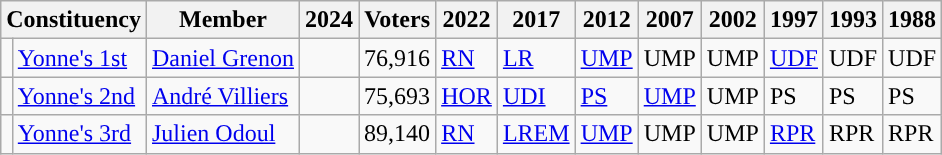<table class="wikitable sortable">
<tr>
<th colspan="2">Constituency</th>
<th>Member</th>
<th>2024</th>
<th>Voters</th>
<th>2022</th>
<th>2017</th>
<th>2012</th>
<th>2007</th>
<th>2002</th>
<th>1997</th>
<th>1993</th>
<th>1988</th>
</tr>
<tr>
<td style="background-color: "></td>
<td><a href='#'>Yonne's 1st</a></td>
<td><a href='#'>Daniel Grenon</a></td>
<td></td>
<td>76,916</td>
<td><a href='#'>RN</a></td>
<td><a href='#'>LR</a></td>
<td><a href='#'>UMP</a></td>
<td>UMP</td>
<td>UMP</td>
<td><a href='#'>UDF</a></td>
<td>UDF</td>
<td>UDF</td>
</tr>
<tr>
<td style="background-color: "></td>
<td><a href='#'>Yonne's 2nd</a></td>
<td><a href='#'>André Villiers</a></td>
<td></td>
<td>75,693</td>
<td><a href='#'>HOR</a></td>
<td><a href='#'>UDI</a></td>
<td><a href='#'>PS</a></td>
<td><a href='#'>UMP</a></td>
<td>UMP</td>
<td>PS</td>
<td>PS</td>
<td>PS</td>
</tr>
<tr>
<td style="background-color: "></td>
<td><a href='#'>Yonne's 3rd</a></td>
<td><a href='#'>Julien Odoul</a></td>
<td></td>
<td>89,140</td>
<td><a href='#'>RN</a></td>
<td><a href='#'>LREM</a></td>
<td><a href='#'>UMP</a></td>
<td>UMP</td>
<td>UMP</td>
<td><a href='#'>RPR</a></td>
<td>RPR</td>
<td>RPR</td>
</tr>
</table>
